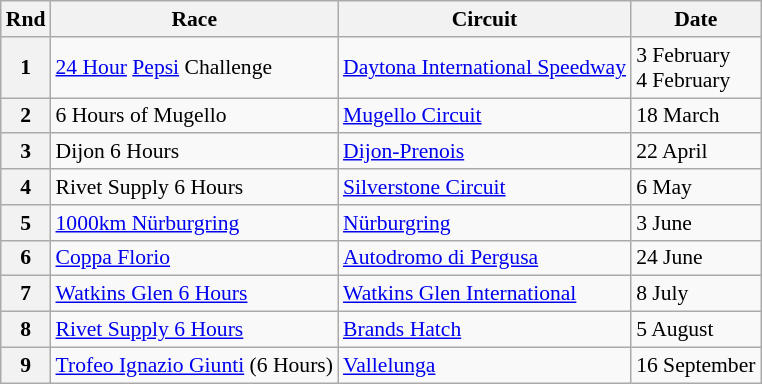<table class="wikitable" style="font-size: 90%;">
<tr>
<th>Rnd</th>
<th>Race</th>
<th>Circuit</th>
<th>Date</th>
</tr>
<tr>
<th>1</th>
<td> <a href='#'>24 Hour</a> <a href='#'>Pepsi</a> Challenge</td>
<td><a href='#'>Daytona International Speedway</a></td>
<td>3 February<br>4 February</td>
</tr>
<tr>
<th>2</th>
<td> 6 Hours of Mugello</td>
<td><a href='#'>Mugello Circuit</a></td>
<td>18 March</td>
</tr>
<tr>
<th>3</th>
<td> Dijon 6 Hours</td>
<td><a href='#'>Dijon-Prenois</a></td>
<td>22 April</td>
</tr>
<tr>
<th>4</th>
<td> Rivet Supply 6 Hours</td>
<td><a href='#'>Silverstone Circuit</a></td>
<td>6 May</td>
</tr>
<tr>
<th>5</th>
<td> <a href='#'>1000km Nürburgring</a></td>
<td><a href='#'>Nürburgring</a></td>
<td>3 June</td>
</tr>
<tr>
<th>6</th>
<td> <a href='#'>Coppa Florio</a></td>
<td><a href='#'>Autodromo di Pergusa</a></td>
<td>24 June</td>
</tr>
<tr>
<th>7</th>
<td> <a href='#'>Watkins Glen 6 Hours</a></td>
<td><a href='#'>Watkins Glen International</a></td>
<td>8 July</td>
</tr>
<tr>
<th>8</th>
<td> <a href='#'>Rivet Supply 6 Hours</a></td>
<td><a href='#'>Brands Hatch</a></td>
<td>5 August</td>
</tr>
<tr>
<th>9</th>
<td> <a href='#'>Trofeo Ignazio Giunti</a> (6 Hours)</td>
<td><a href='#'>Vallelunga</a></td>
<td>16 September</td>
</tr>
</table>
